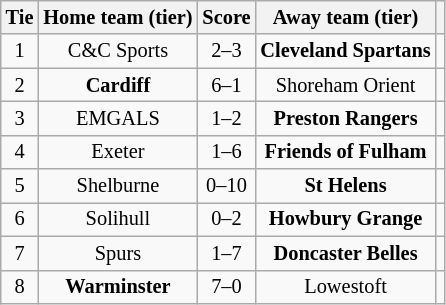<table class="wikitable" style="text-align:center; font-size:85%">
<tr>
<th>Tie</th>
<th>Home team (tier)</th>
<th>Score</th>
<th>Away team (tier)</th>
<th></th>
</tr>
<tr>
<td align="center">1</td>
<td>C&C Sports</td>
<td align="center">2–3</td>
<td><strong>Cleveland Spartans</strong></td>
<td></td>
</tr>
<tr>
<td align="center">2</td>
<td><strong>Cardiff</strong></td>
<td align="center">6–1</td>
<td>Shoreham Orient</td>
<td></td>
</tr>
<tr>
<td align="center">3</td>
<td>EMGALS</td>
<td align="center">1–2 </td>
<td><strong>Preston Rangers</strong></td>
<td></td>
</tr>
<tr>
<td align="center">4</td>
<td>Exeter</td>
<td align="center">1–6</td>
<td><strong>Friends of Fulham</strong></td>
<td></td>
</tr>
<tr>
<td align="center">5</td>
<td>Shelburne</td>
<td align="center">0–10</td>
<td><strong>St Helens</strong></td>
<td></td>
</tr>
<tr>
<td align="center">6</td>
<td>Solihull</td>
<td align="center">0–2</td>
<td><strong>Howbury Grange</strong></td>
<td></td>
</tr>
<tr>
<td align="center">7</td>
<td>Spurs</td>
<td align="center">1–7</td>
<td><strong>Doncaster Belles</strong></td>
<td></td>
</tr>
<tr>
<td align="center">8</td>
<td><strong>Warminster</strong></td>
<td align="center">7–0</td>
<td>Lowestoft</td>
<td></td>
</tr>
</table>
